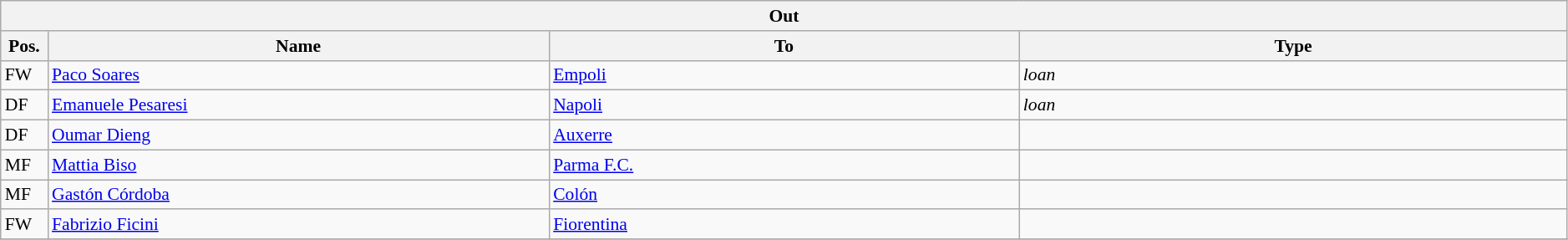<table class="wikitable" style="font-size:90%;width:99%;">
<tr>
<th colspan="4">Out</th>
</tr>
<tr>
<th width=3%>Pos.</th>
<th width=32%>Name</th>
<th width=30%>To</th>
<th width=35%>Type</th>
</tr>
<tr>
<td>FW</td>
<td><a href='#'>Paco Soares</a></td>
<td><a href='#'>Empoli</a></td>
<td><em>loan</em></td>
</tr>
<tr>
<td>DF</td>
<td><a href='#'>Emanuele Pesaresi</a></td>
<td><a href='#'>Napoli</a></td>
<td><em>loan</em></td>
</tr>
<tr>
<td>DF</td>
<td><a href='#'>Oumar Dieng</a></td>
<td><a href='#'>Auxerre</a></td>
<td></td>
</tr>
<tr>
<td>MF</td>
<td><a href='#'>Mattia Biso</a></td>
<td><a href='#'>Parma F.C.</a></td>
<td></td>
</tr>
<tr>
<td>MF</td>
<td><a href='#'>Gastón Córdoba</a></td>
<td><a href='#'>Colón</a></td>
<td></td>
</tr>
<tr>
<td>FW</td>
<td><a href='#'>Fabrizio Ficini</a></td>
<td><a href='#'>Fiorentina</a></td>
<td></td>
</tr>
<tr>
</tr>
</table>
